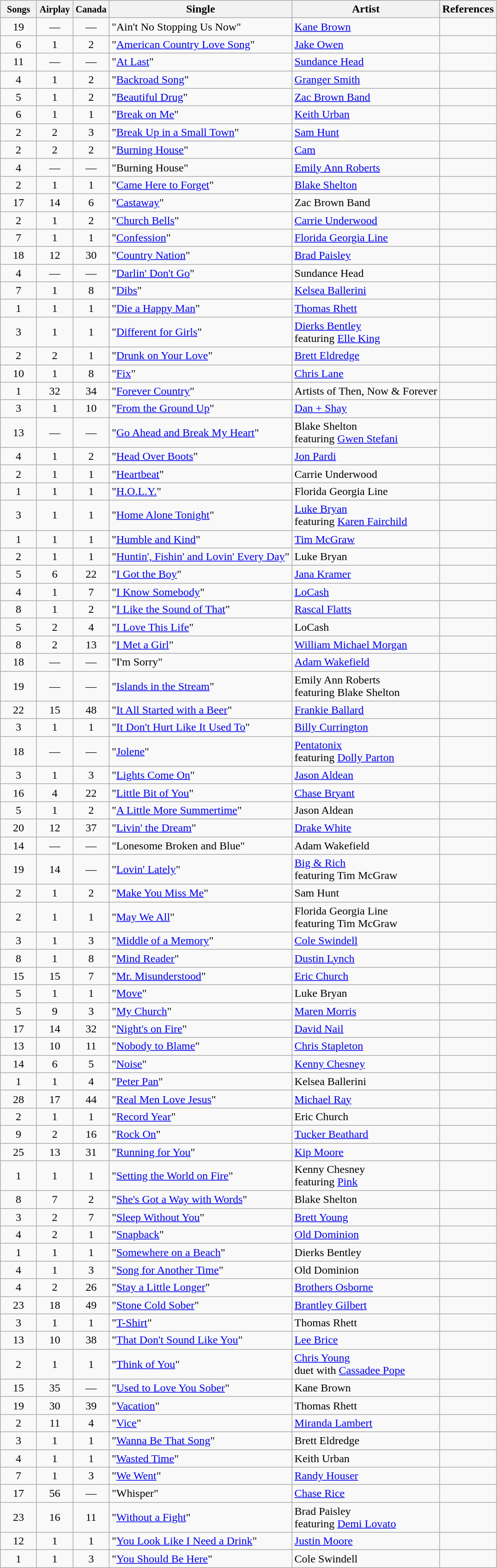<table class="wikitable sortable">
<tr>
<th width=45><small>Songs</small></th>
<th width=45><small>Airplay</small></th>
<th width=45><small>Canada</small></th>
<th width=auto>Single</th>
<th width=auto>Artist</th>
<th width=auto>References</th>
</tr>
<tr>
<td align=center>19</td>
<td align=center>—</td>
<td align=center>—</td>
<td>"Ain't No Stopping Us Now"</td>
<td><a href='#'>Kane Brown</a></td>
<td></td>
</tr>
<tr>
<td align=center>6</td>
<td align=center>1</td>
<td align=center>2</td>
<td>"<a href='#'>American Country Love Song</a>"</td>
<td><a href='#'>Jake Owen</a></td>
<td></td>
</tr>
<tr>
<td align=center>11</td>
<td align=center>—</td>
<td align=center>—</td>
<td>"<a href='#'>At Last</a>"</td>
<td><a href='#'>Sundance Head</a></td>
<td></td>
</tr>
<tr>
<td align=center>4</td>
<td align=center>1</td>
<td align=center>2</td>
<td>"<a href='#'>Backroad Song</a>"</td>
<td><a href='#'>Granger Smith</a></td>
<td></td>
</tr>
<tr>
<td align=center>5</td>
<td align=center>1</td>
<td align=center>2</td>
<td>"<a href='#'>Beautiful Drug</a>"</td>
<td><a href='#'>Zac Brown Band</a></td>
<td></td>
</tr>
<tr>
<td align=center>6</td>
<td align=center>1</td>
<td align=center>1</td>
<td>"<a href='#'>Break on Me</a>"</td>
<td><a href='#'>Keith Urban</a></td>
<td></td>
</tr>
<tr>
<td align=center>2</td>
<td align=center>2</td>
<td align=center>3</td>
<td>"<a href='#'>Break Up in a Small Town</a>"</td>
<td><a href='#'>Sam Hunt</a></td>
<td></td>
</tr>
<tr>
<td align=center>2</td>
<td align=center>2</td>
<td align=center>2</td>
<td>"<a href='#'>Burning House</a>"</td>
<td><a href='#'>Cam</a></td>
<td></td>
</tr>
<tr>
<td align=center>4</td>
<td align=center>—</td>
<td align=center>—</td>
<td>"Burning House"</td>
<td><a href='#'>Emily Ann Roberts</a></td>
<td></td>
</tr>
<tr>
<td align=center>2</td>
<td align=center>1</td>
<td align=center>1</td>
<td>"<a href='#'>Came Here to Forget</a>"</td>
<td><a href='#'>Blake Shelton</a></td>
<td></td>
</tr>
<tr>
<td align=center>17</td>
<td align=center>14</td>
<td align=center>6</td>
<td>"<a href='#'>Castaway</a>"</td>
<td>Zac Brown Band</td>
<td></td>
</tr>
<tr>
<td align=center>2</td>
<td align=center>1</td>
<td align=center>2</td>
<td>"<a href='#'>Church Bells</a>"</td>
<td><a href='#'>Carrie Underwood</a></td>
<td></td>
</tr>
<tr>
<td align=center>7</td>
<td align=center>1</td>
<td align=center>1</td>
<td>"<a href='#'>Confession</a>"</td>
<td><a href='#'>Florida Georgia Line</a></td>
<td></td>
</tr>
<tr>
<td align=center>18</td>
<td align=center>12</td>
<td align=center>30</td>
<td>"<a href='#'>Country Nation</a>"</td>
<td><a href='#'>Brad Paisley</a></td>
<td></td>
</tr>
<tr>
<td align=center>4</td>
<td align=center>—</td>
<td align=center>—</td>
<td>"<a href='#'>Darlin' Don't Go</a>"</td>
<td>Sundance Head</td>
<td></td>
</tr>
<tr>
<td align=center>7</td>
<td align=center>1</td>
<td align=center>8</td>
<td>"<a href='#'>Dibs</a>"</td>
<td><a href='#'>Kelsea Ballerini</a></td>
<td></td>
</tr>
<tr>
<td align=center>1</td>
<td align=center>1</td>
<td align=center>1</td>
<td>"<a href='#'>Die a Happy Man</a>"</td>
<td><a href='#'>Thomas Rhett</a></td>
<td></td>
</tr>
<tr>
<td align=center>3</td>
<td align=center>1</td>
<td align=center>1</td>
<td>"<a href='#'>Different for Girls</a>"</td>
<td><a href='#'>Dierks Bentley</a><br>featuring <a href='#'>Elle King</a></td>
<td></td>
</tr>
<tr>
<td align=center>2</td>
<td align=center>2</td>
<td align=center>1</td>
<td>"<a href='#'>Drunk on Your Love</a>"</td>
<td><a href='#'>Brett Eldredge</a></td>
<td></td>
</tr>
<tr>
<td align=center>10</td>
<td align=center>1</td>
<td align=center>8</td>
<td>"<a href='#'>Fix</a>"</td>
<td><a href='#'>Chris Lane</a></td>
<td></td>
</tr>
<tr>
<td align=center>1</td>
<td align=center>32</td>
<td align=center>34</td>
<td>"<a href='#'>Forever Country</a>"</td>
<td>Artists of Then, Now & Forever</td>
<td></td>
</tr>
<tr>
<td align=center>3</td>
<td align=center>1</td>
<td align=center>10</td>
<td>"<a href='#'>From the Ground Up</a>"</td>
<td><a href='#'>Dan + Shay</a></td>
<td></td>
</tr>
<tr>
<td align=center>13</td>
<td align=center>—</td>
<td align=center>—</td>
<td>"<a href='#'>Go Ahead and Break My Heart</a>"</td>
<td>Blake Shelton<br>featuring <a href='#'>Gwen Stefani</a></td>
<td></td>
</tr>
<tr>
<td align=center>4</td>
<td align=center>1</td>
<td align=center>2</td>
<td>"<a href='#'>Head Over Boots</a>"</td>
<td><a href='#'>Jon Pardi</a></td>
<td></td>
</tr>
<tr>
<td align=center>2</td>
<td align=center>1</td>
<td align=center>1</td>
<td>"<a href='#'>Heartbeat</a>"</td>
<td>Carrie Underwood</td>
<td></td>
</tr>
<tr>
<td align=center>1</td>
<td align=center>1</td>
<td align=center>1</td>
<td>"<a href='#'>H.O.L.Y.</a>"</td>
<td>Florida Georgia Line</td>
<td></td>
</tr>
<tr>
<td align=center>3</td>
<td align=center>1</td>
<td align=center>1</td>
<td>"<a href='#'>Home Alone Tonight</a>"</td>
<td><a href='#'>Luke Bryan</a><br> featuring <a href='#'>Karen Fairchild</a></td>
<td></td>
</tr>
<tr>
<td align=center>1</td>
<td align=center>1</td>
<td align=center>1</td>
<td>"<a href='#'>Humble and Kind</a>"</td>
<td><a href='#'>Tim McGraw</a></td>
<td></td>
</tr>
<tr>
<td align=center>2</td>
<td align=center>1</td>
<td align=center>1</td>
<td>"<a href='#'>Huntin', Fishin' and Lovin' Every Day</a>"</td>
<td>Luke Bryan</td>
<td></td>
</tr>
<tr>
<td align=center>5</td>
<td align=center>6</td>
<td align=center>22</td>
<td>"<a href='#'>I Got the Boy</a>"</td>
<td><a href='#'>Jana Kramer</a></td>
<td></td>
</tr>
<tr>
<td align=center>4</td>
<td align=center>1</td>
<td align=center>7</td>
<td>"<a href='#'>I Know Somebody</a>"</td>
<td><a href='#'>LoCash</a></td>
<td></td>
</tr>
<tr>
<td align=center>8</td>
<td align=center>1</td>
<td align=center>2</td>
<td>"<a href='#'>I Like the Sound of That</a>"</td>
<td><a href='#'>Rascal Flatts</a></td>
<td></td>
</tr>
<tr>
<td align=center>5</td>
<td align=center>2</td>
<td align=center>4</td>
<td>"<a href='#'>I Love This Life</a>"</td>
<td>LoCash</td>
<td></td>
</tr>
<tr>
<td align=center>8</td>
<td align=center>2</td>
<td align=center>13</td>
<td>"<a href='#'>I Met a Girl</a>"</td>
<td><a href='#'>William Michael Morgan</a></td>
<td></td>
</tr>
<tr>
<td align=center>18</td>
<td align=center>—</td>
<td align=center>—</td>
<td>"I'm Sorry"</td>
<td><a href='#'>Adam Wakefield</a></td>
<td></td>
</tr>
<tr>
<td align=center>19</td>
<td align=center>—</td>
<td align=center>—</td>
<td>"<a href='#'>Islands in the Stream</a>"</td>
<td>Emily Ann Roberts<br>featuring Blake Shelton</td>
<td></td>
</tr>
<tr>
<td align=center>22</td>
<td align=center>15</td>
<td align=center>48</td>
<td>"<a href='#'>It All Started with a Beer</a>"</td>
<td><a href='#'>Frankie Ballard</a></td>
<td></td>
</tr>
<tr>
<td align=center>3</td>
<td align=center>1</td>
<td align=center>1</td>
<td>"<a href='#'>It Don't Hurt Like It Used To</a>"</td>
<td><a href='#'>Billy Currington</a></td>
<td></td>
</tr>
<tr>
<td align=center>18</td>
<td align=center>—</td>
<td align=center>—</td>
<td>"<a href='#'>Jolene</a>"</td>
<td><a href='#'>Pentatonix</a><br>featuring <a href='#'>Dolly Parton</a></td>
<td></td>
</tr>
<tr>
<td align=center>3</td>
<td align=center>1</td>
<td align=center>3</td>
<td>"<a href='#'>Lights Come On</a>"</td>
<td><a href='#'>Jason Aldean</a></td>
<td></td>
</tr>
<tr>
<td align=center>16</td>
<td align=center>4</td>
<td align=center>22</td>
<td>"<a href='#'>Little Bit of You</a>"</td>
<td><a href='#'>Chase Bryant</a></td>
<td></td>
</tr>
<tr>
<td align=center>5</td>
<td align=center>1</td>
<td align=center>2</td>
<td>"<a href='#'>A Little More Summertime</a>"</td>
<td>Jason Aldean</td>
<td></td>
</tr>
<tr>
<td align=center>20</td>
<td align=center>12</td>
<td align=center>37</td>
<td>"<a href='#'>Livin' the Dream</a>"</td>
<td><a href='#'>Drake White</a></td>
<td></td>
</tr>
<tr>
<td align=center>14</td>
<td align=center>—</td>
<td align=center>—</td>
<td>"Lonesome Broken and Blue"</td>
<td>Adam Wakefield</td>
<td></td>
</tr>
<tr>
<td align=center>19</td>
<td align=center>14</td>
<td align=center>—</td>
<td>"<a href='#'>Lovin' Lately</a>"</td>
<td><a href='#'>Big & Rich</a><br>featuring Tim McGraw</td>
<td></td>
</tr>
<tr>
<td align=center>2</td>
<td align=center>1</td>
<td align=center>2</td>
<td>"<a href='#'>Make You Miss Me</a>"</td>
<td>Sam Hunt</td>
<td></td>
</tr>
<tr>
<td align=center>2</td>
<td align=center>1</td>
<td align=center>1</td>
<td>"<a href='#'>May We All</a>"</td>
<td>Florida Georgia Line<br>featuring Tim McGraw</td>
<td></td>
</tr>
<tr>
<td align=center>3</td>
<td align=center>1</td>
<td align=center>3</td>
<td>"<a href='#'>Middle of a Memory</a>"</td>
<td><a href='#'>Cole Swindell</a></td>
<td></td>
</tr>
<tr>
<td align=center>8</td>
<td align=center>1</td>
<td align=center>8</td>
<td>"<a href='#'>Mind Reader</a>"</td>
<td><a href='#'>Dustin Lynch</a></td>
<td></td>
</tr>
<tr>
<td align=center>15</td>
<td align=center>15</td>
<td align=center>7</td>
<td>"<a href='#'>Mr. Misunderstood</a>"</td>
<td><a href='#'>Eric Church</a></td>
<td></td>
</tr>
<tr>
<td align=center>5</td>
<td align=center>1</td>
<td align=center>1</td>
<td>"<a href='#'>Move</a>"</td>
<td>Luke Bryan</td>
<td></td>
</tr>
<tr>
<td align=center>5</td>
<td align=center>9</td>
<td align=center>3</td>
<td>"<a href='#'>My Church</a>"</td>
<td><a href='#'>Maren Morris</a></td>
<td></td>
</tr>
<tr>
<td align=center>17</td>
<td align=center>14</td>
<td align=center>32</td>
<td>"<a href='#'>Night's on Fire</a>"</td>
<td><a href='#'>David Nail</a></td>
<td></td>
</tr>
<tr>
<td align=center>13</td>
<td align=center>10</td>
<td align=center>11</td>
<td>"<a href='#'>Nobody to Blame</a>"</td>
<td><a href='#'>Chris Stapleton</a></td>
<td></td>
</tr>
<tr>
<td align=center>14</td>
<td align=center>6</td>
<td align=center>5</td>
<td>"<a href='#'>Noise</a>"</td>
<td><a href='#'>Kenny Chesney</a></td>
<td></td>
</tr>
<tr>
<td align=center>1</td>
<td align=center>1</td>
<td align=center>4</td>
<td>"<a href='#'>Peter Pan</a>"</td>
<td>Kelsea Ballerini</td>
<td></td>
</tr>
<tr>
<td align=center>28</td>
<td align=center>17</td>
<td align=center>44</td>
<td>"<a href='#'>Real Men Love Jesus</a>"</td>
<td><a href='#'>Michael Ray</a></td>
<td></td>
</tr>
<tr>
<td align=center>2</td>
<td align=center>1</td>
<td align=center>1</td>
<td>"<a href='#'>Record Year</a>"</td>
<td>Eric Church</td>
<td></td>
</tr>
<tr>
<td align=center>9</td>
<td align=center>2</td>
<td align=center>16</td>
<td>"<a href='#'>Rock On</a>"</td>
<td><a href='#'>Tucker Beathard</a></td>
<td></td>
</tr>
<tr>
<td align=center>25</td>
<td align=center>13</td>
<td align=center>31</td>
<td>"<a href='#'>Running for You</a>"</td>
<td><a href='#'>Kip Moore</a></td>
<td></td>
</tr>
<tr>
<td align=center>1</td>
<td align=center>1</td>
<td align=center>1</td>
<td>"<a href='#'>Setting the World on Fire</a>"</td>
<td>Kenny Chesney<br>featuring <a href='#'>Pink</a></td>
<td></td>
</tr>
<tr>
<td align=center>8</td>
<td align=center>7</td>
<td align=center>2</td>
<td>"<a href='#'>She's Got a Way with Words</a>"</td>
<td>Blake Shelton</td>
<td></td>
</tr>
<tr>
<td align=center>3</td>
<td align=center>2</td>
<td align=center>7</td>
<td>"<a href='#'>Sleep Without You</a>"</td>
<td><a href='#'>Brett Young</a></td>
<td></td>
</tr>
<tr>
<td align=center>4</td>
<td align=center>2</td>
<td align=center>1</td>
<td>"<a href='#'>Snapback</a>"</td>
<td><a href='#'>Old Dominion</a></td>
<td></td>
</tr>
<tr>
<td align=center>1</td>
<td align=center>1</td>
<td align=center>1</td>
<td>"<a href='#'>Somewhere on a Beach</a>"</td>
<td>Dierks Bentley</td>
<td></td>
</tr>
<tr>
<td align=center>4</td>
<td align=center>1</td>
<td align=center>3</td>
<td>"<a href='#'>Song for Another Time</a>"</td>
<td>Old Dominion</td>
<td></td>
</tr>
<tr>
<td align=center>4</td>
<td align=center>2</td>
<td align=center>26</td>
<td>"<a href='#'>Stay a Little Longer</a>"</td>
<td><a href='#'>Brothers Osborne</a></td>
<td></td>
</tr>
<tr>
<td align=center>23</td>
<td align=center>18</td>
<td align=center>49</td>
<td>"<a href='#'>Stone Cold Sober</a>"</td>
<td><a href='#'>Brantley Gilbert</a></td>
<td></td>
</tr>
<tr>
<td align=center>3</td>
<td align=center>1</td>
<td align=center>1</td>
<td>"<a href='#'>T-Shirt</a>"</td>
<td>Thomas Rhett</td>
<td></td>
</tr>
<tr>
<td align=center>13</td>
<td align=center>10</td>
<td align=center>38</td>
<td>"<a href='#'>That Don't Sound Like You</a>"</td>
<td><a href='#'>Lee Brice</a></td>
<td></td>
</tr>
<tr>
<td align=center>2</td>
<td align=center>1</td>
<td align=center>1</td>
<td>"<a href='#'>Think of You</a>"</td>
<td><a href='#'>Chris Young</a> <br>duet with <a href='#'>Cassadee Pope</a></td>
<td></td>
</tr>
<tr>
<td align=center>15</td>
<td align=center>35</td>
<td align=center>—</td>
<td>"<a href='#'>Used to Love You Sober</a>"</td>
<td>Kane Brown</td>
<td></td>
</tr>
<tr>
<td align=center>19</td>
<td align=center>30</td>
<td align=center>39</td>
<td>"<a href='#'>Vacation</a>"</td>
<td>Thomas Rhett</td>
<td></td>
</tr>
<tr>
<td align=center>2</td>
<td align=center>11</td>
<td align=center>4</td>
<td>"<a href='#'>Vice</a>"</td>
<td><a href='#'>Miranda Lambert</a></td>
<td></td>
</tr>
<tr>
<td align=center>3</td>
<td align=center>1</td>
<td align=center>1</td>
<td>"<a href='#'>Wanna Be That Song</a>"</td>
<td>Brett Eldredge</td>
<td></td>
</tr>
<tr>
<td align=center>4</td>
<td align=center>1</td>
<td align=center>1</td>
<td>"<a href='#'>Wasted Time</a>"</td>
<td>Keith Urban</td>
<td></td>
</tr>
<tr>
<td align=center>7</td>
<td align=center>1</td>
<td align=center>3</td>
<td>"<a href='#'>We Went</a>"</td>
<td><a href='#'>Randy Houser</a></td>
<td></td>
</tr>
<tr>
<td align=center>17</td>
<td align=center>56</td>
<td align=center>—</td>
<td>"Whisper"</td>
<td><a href='#'>Chase Rice</a></td>
<td></td>
</tr>
<tr>
<td align=center>23</td>
<td align=center>16</td>
<td align=center>11</td>
<td>"<a href='#'>Without a Fight</a>"</td>
<td>Brad Paisley <br> featuring <a href='#'>Demi Lovato</a></td>
<td></td>
</tr>
<tr>
<td align=center>12</td>
<td align=center>1</td>
<td align=center>1</td>
<td>"<a href='#'>You Look Like I Need a Drink</a>"</td>
<td><a href='#'>Justin Moore</a></td>
<td></td>
</tr>
<tr>
<td align=center>1</td>
<td align=center>1</td>
<td align=center>3</td>
<td>"<a href='#'>You Should Be Here</a>"</td>
<td>Cole Swindell</td>
<td></td>
</tr>
</table>
